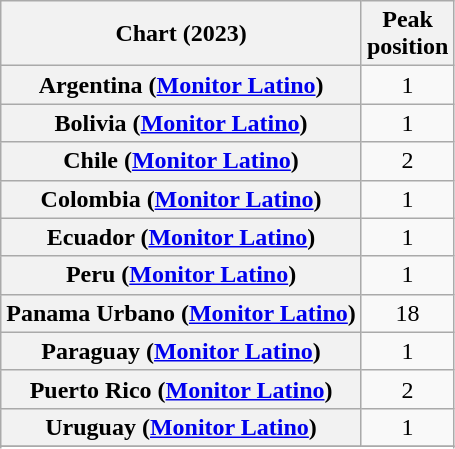<table class="wikitable sortable plainrowheaders" style="text-align:center">
<tr>
<th scope="col">Chart (2023)</th>
<th scope="col">Peak<br>position</th>
</tr>
<tr>
<th scope="row">Argentina (<a href='#'>Monitor Latino</a>)</th>
<td>1</td>
</tr>
<tr>
<th scope="row">Bolivia (<a href='#'>Monitor Latino</a>)</th>
<td>1</td>
</tr>
<tr>
<th scope="row">Chile (<a href='#'>Monitor Latino</a>)</th>
<td>2</td>
</tr>
<tr>
<th scope="row">Colombia (<a href='#'>Monitor Latino</a>)</th>
<td>1</td>
</tr>
<tr>
<th scope="row">Ecuador (<a href='#'>Monitor Latino</a>)</th>
<td>1</td>
</tr>
<tr>
<th scope="row">Peru (<a href='#'>Monitor Latino</a>)</th>
<td>1</td>
</tr>
<tr>
<th scope="row">Panama Urbano (<a href='#'>Monitor Latino</a>)</th>
<td>18</td>
</tr>
<tr>
<th scope="row">Paraguay (<a href='#'>Monitor Latino</a>)</th>
<td>1</td>
</tr>
<tr>
<th scope="row">Puerto Rico (<a href='#'>Monitor Latino</a>)</th>
<td>2</td>
</tr>
<tr>
<th scope="row">Uruguay (<a href='#'>Monitor Latino</a>)</th>
<td>1</td>
</tr>
<tr>
</tr>
<tr>
</tr>
</table>
